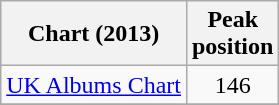<table class="wikitable sortable">
<tr>
<th scope="col">Chart (2013)</th>
<th scope="col">Peak<br>position</th>
</tr>
<tr>
<td><a href='#'>UK Albums Chart</a></td>
<td style="text-align:center;">146</td>
</tr>
<tr>
</tr>
</table>
